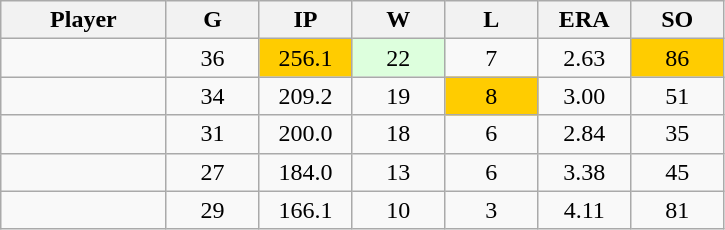<table class="wikitable sortable">
<tr>
<th bgcolor="#DDDDFF" width="16%">Player</th>
<th bgcolor="#DDDDFF" width="9%">G</th>
<th bgcolor="#DDDDFF" width="9%">IP</th>
<th bgcolor="#DDDDFF" width="9%">W</th>
<th bgcolor="#DDDDFF" width="9%">L</th>
<th bgcolor="#DDDDFF" width="9%">ERA</th>
<th bgcolor="#DDDDFF" width="9%">SO</th>
</tr>
<tr align="center">
<td></td>
<td>36</td>
<td bgcolor="#FFCC00">256.1</td>
<td bgcolor="#DDFFDD">22</td>
<td>7</td>
<td>2.63</td>
<td bgcolor="#FFCC00">86</td>
</tr>
<tr align="center">
<td></td>
<td>34</td>
<td>209.2</td>
<td>19</td>
<td bgcolor="#FFCC00">8</td>
<td>3.00</td>
<td>51</td>
</tr>
<tr align=center>
<td></td>
<td>31</td>
<td>200.0</td>
<td>18</td>
<td>6</td>
<td>2.84</td>
<td>35</td>
</tr>
<tr align="center">
<td></td>
<td>27</td>
<td>184.0</td>
<td>13</td>
<td>6</td>
<td>3.38</td>
<td>45</td>
</tr>
<tr align="center">
<td></td>
<td>29</td>
<td>166.1</td>
<td>10</td>
<td>3</td>
<td>4.11</td>
<td>81</td>
</tr>
</table>
